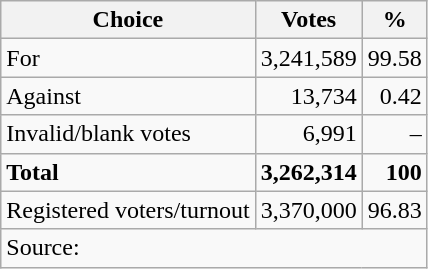<table class=wikitable style=text-align:right>
<tr>
<th>Choice</th>
<th>Votes</th>
<th>%</th>
</tr>
<tr>
<td align=left>For</td>
<td>3,241,589</td>
<td>99.58</td>
</tr>
<tr>
<td align=left>Against</td>
<td>13,734</td>
<td>0.42</td>
</tr>
<tr>
<td align=left>Invalid/blank votes</td>
<td>6,991</td>
<td>–</td>
</tr>
<tr>
<td align=left><strong>Total</strong></td>
<td><strong>3,262,314</strong></td>
<td><strong>100</strong></td>
</tr>
<tr>
<td align=left>Registered voters/turnout</td>
<td>3,370,000</td>
<td>96.83</td>
</tr>
<tr>
<td align=left colspan=3>Source: </td>
</tr>
</table>
